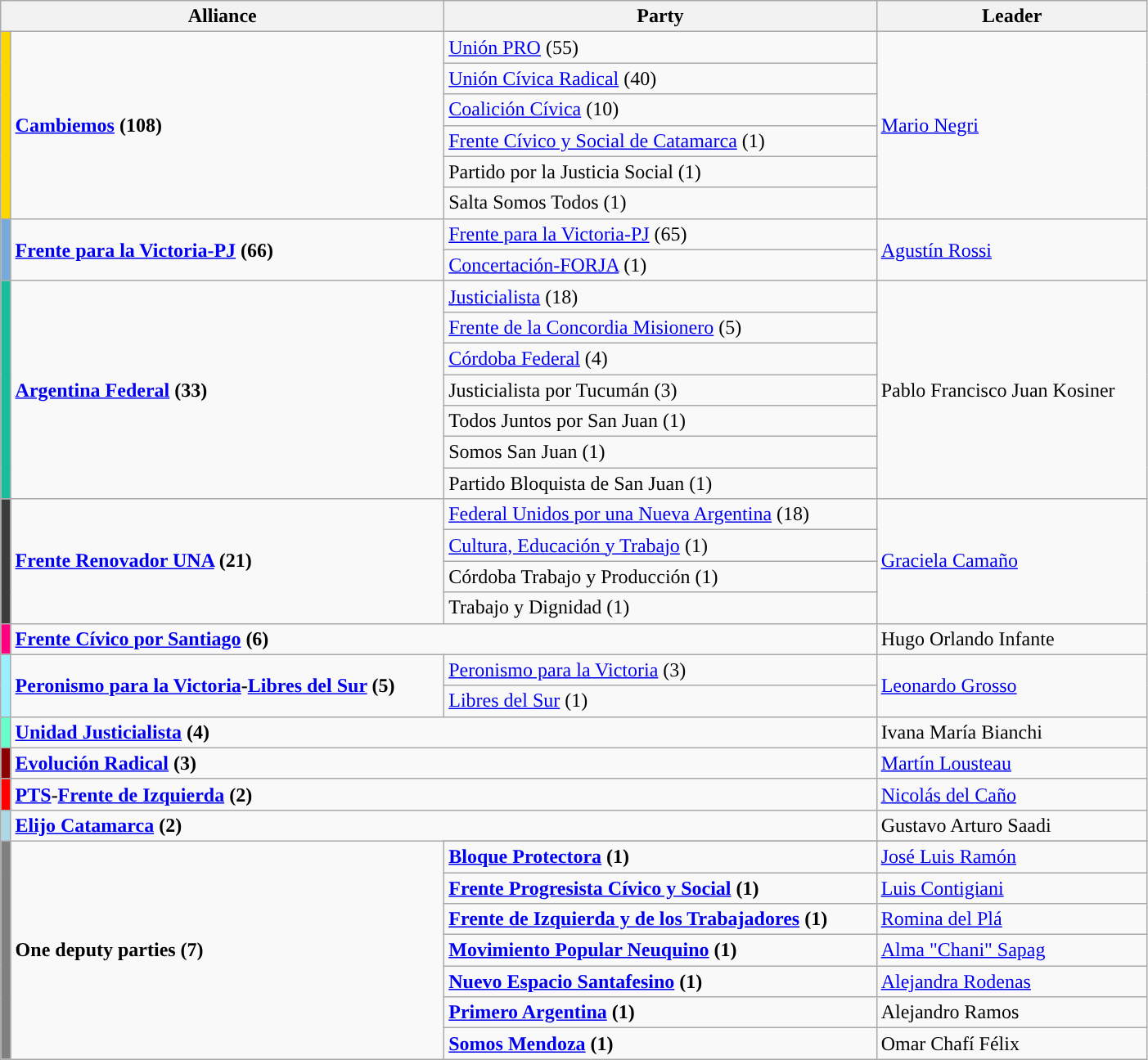<table class="wikitable" width="74%">
<tr>
<th colspan="2">Alliance</th>
<th>Party</th>
<th>Leader</th>
</tr>
<tr>
<td rowspan=6 bgcolor=#FFD700></td>
<td rowspan=6><strong><a href='#'>Cambiemos</a> (108)</strong></td>
<td><a href='#'>Unión PRO</a> (55)</td>
<td rowspan=6><a href='#'>Mario Negri</a></td>
</tr>
<tr>
<td><a href='#'>Unión Cívica Radical</a> (40)</td>
</tr>
<tr>
<td><a href='#'>Coalición Cívica</a> (10)</td>
</tr>
<tr>
<td><a href='#'>Frente Cívico y Social de Catamarca</a> (1)</td>
</tr>
<tr>
<td>Partido por la Justicia Social (1)</td>
</tr>
<tr>
<td>Salta Somos Todos (1)</td>
</tr>
<tr>
<td rowspan=2 bgcolor=#75AADB></td>
<td rowspan=2><strong><a href='#'>Frente para la Victoria-PJ</a> (66)</strong></td>
<td><a href='#'>Frente para la Victoria-PJ</a> (65)</td>
<td rowspan=2><a href='#'>Agustín Rossi</a></td>
</tr>
<tr>
<td><a href='#'>Concertación-FORJA</a> (1)</td>
</tr>
<tr>
<td rowspan=7 bgcolor=#19bc9d></td>
<td rowspan=7><strong><a href='#'>Argentina Federal</a> (33)</strong></td>
<td><a href='#'>Justicialista</a> (18)</td>
<td rowspan=7>Pablo Francisco Juan Kosiner</td>
</tr>
<tr>
<td><a href='#'>Frente de la Concordia Misionero</a> (5)</td>
</tr>
<tr>
<td><a href='#'>Córdoba Federal</a> (4)</td>
</tr>
<tr>
<td>Justicialista por Tucumán (3)</td>
</tr>
<tr>
<td>Todos Juntos por San Juan (1)</td>
</tr>
<tr>
<td>Somos San Juan (1)</td>
</tr>
<tr>
<td>Partido Bloquista de San Juan (1)</td>
</tr>
<tr>
<td rowspan=4 bgcolor=#3C3C3C></td>
<td rowspan=4><strong><a href='#'>Frente Renovador UNA</a> (21)</strong></td>
<td><a href='#'>Federal Unidos por una Nueva Argentina</a> (18)</td>
<td rowspan=4><a href='#'>Graciela Camaño</a></td>
</tr>
<tr>
<td><a href='#'>Cultura, Educación y Trabajo</a> (1)</td>
</tr>
<tr>
<td>Córdoba Trabajo y Producción (1)</td>
</tr>
<tr>
<td>Trabajo y Dignidad (1)</td>
</tr>
<tr>
<td bgcolor=#FF0080></td>
<td colspan=2><strong><a href='#'>Frente Cívico por Santiago</a> (6)</strong></td>
<td>Hugo Orlando Infante</td>
</tr>
<tr>
<td rowspan=2 bgcolor=#9bf0ff></td>
<td rowspan=2><strong><a href='#'>Peronismo para la Victoria</a>-<a href='#'>Libres del Sur</a> (5)</strong></td>
<td><a href='#'>Peronismo para la Victoria</a> (3)</td>
<td rowspan=2><a href='#'>Leonardo Grosso</a></td>
</tr>
<tr>
<td><a href='#'>Libres del Sur</a> (1)</td>
</tr>
<tr>
<td bgcolor=#66FFCC></td>
<td colspan=2><strong><a href='#'>Unidad Justicialista</a> (4)</strong></td>
<td>Ivana María Bianchi</td>
</tr>
<tr>
<td bgcolor=darkred></td>
<td colspan=2><strong><a href='#'>Evolución Radical</a> (3)</strong></td>
<td><a href='#'>Martín Lousteau</a></td>
</tr>
<tr>
<td bgcolor=red></td>
<td colspan=2><strong><a href='#'>PTS</a>-<a href='#'>Frente de Izquierda</a> (2)</strong></td>
<td><a href='#'>Nicolás del Caño</a></td>
</tr>
<tr>
<td bgcolor=lightblue></td>
<td colspan=2><strong><a href='#'>Elijo Catamarca</a> (2)</strong></td>
<td>Gustavo Arturo Saadi</td>
</tr>
<tr>
<td rowspan=8 bgcolor=gray></td>
<td rowspan=8><strong>One deputy parties (7)</strong></td>
</tr>
<tr>
<td><strong><a href='#'>Bloque Protectora</a> (1)</strong></td>
<td><a href='#'>José Luis Ramón</a></td>
</tr>
<tr>
<td><strong><a href='#'>Frente Progresista Cívico y Social</a> (1)</strong></td>
<td><a href='#'>Luis Contigiani</a></td>
</tr>
<tr>
<td><strong><a href='#'>Frente de Izquierda y de los Trabajadores</a> (1)</strong></td>
<td><a href='#'>Romina del Plá</a></td>
</tr>
<tr>
<td><strong><a href='#'>Movimiento Popular Neuquino</a> (1)</strong></td>
<td><a href='#'>Alma "Chani" Sapag</a></td>
</tr>
<tr>
<td><strong><a href='#'>Nuevo Espacio Santafesino</a> (1)</strong></td>
<td><a href='#'>Alejandra Rodenas</a></td>
</tr>
<tr>
<td><strong><a href='#'>Primero Argentina</a> (1)</strong></td>
<td>Alejandro Ramos</td>
</tr>
<tr>
<td><strong><a href='#'>Somos Mendoza</a> (1)</strong></td>
<td>Omar Chafí Félix</td>
</tr>
</table>
